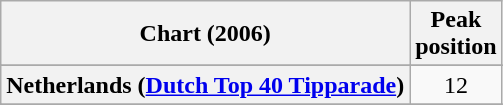<table class="wikitable sortable plainrowheaders" style="text-align:center">
<tr>
<th scope="col">Chart (2006)</th>
<th scope="col">Peak<br> position</th>
</tr>
<tr>
</tr>
<tr>
<th scope="row">Netherlands (<a href='#'>Dutch Top 40 Tipparade</a>)</th>
<td>12</td>
</tr>
<tr>
</tr>
<tr>
</tr>
<tr>
</tr>
<tr>
</tr>
<tr>
</tr>
</table>
